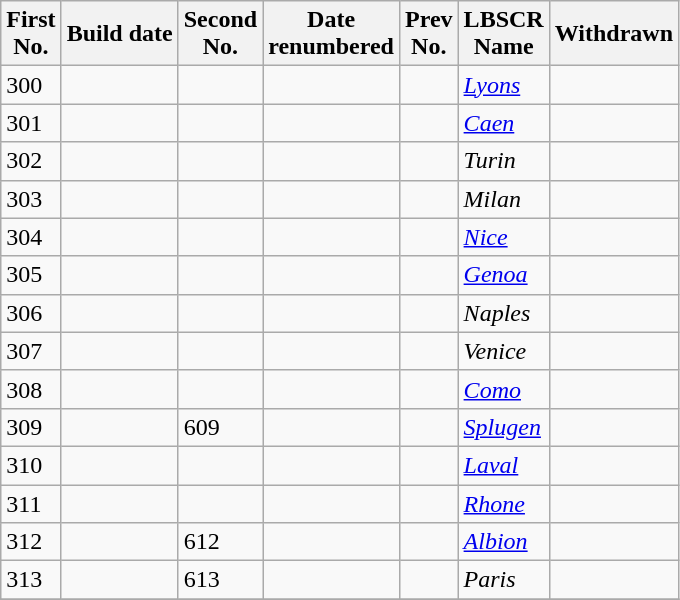<table class="wikitable sortable mw-collapsible">
<tr>
<th>First<br>No.</th>
<th>Build date</th>
<th>Second<br>No.</th>
<th>Date<br>renumbered</th>
<th>Prev<br>No.</th>
<th>LBSCR<br>Name</th>
<th>Withdrawn</th>
</tr>
<tr>
<td>300</td>
<td></td>
<td></td>
<td></td>
<td></td>
<td><em><a href='#'>Lyons</a></em></td>
<td></td>
</tr>
<tr>
<td>301</td>
<td></td>
<td></td>
<td></td>
<td></td>
<td><em><a href='#'>Caen</a></em></td>
<td></td>
</tr>
<tr>
<td>302</td>
<td></td>
<td></td>
<td></td>
<td></td>
<td><em>Turin</em></td>
<td></td>
</tr>
<tr>
<td>303</td>
<td></td>
<td></td>
<td></td>
<td></td>
<td><em>Milan</em></td>
<td></td>
</tr>
<tr>
<td>304</td>
<td></td>
<td></td>
<td></td>
<td></td>
<td><em><a href='#'>Nice</a></em></td>
<td></td>
</tr>
<tr>
<td>305</td>
<td></td>
<td></td>
<td></td>
<td></td>
<td><em><a href='#'>Genoa</a></em></td>
<td></td>
</tr>
<tr>
<td>306</td>
<td></td>
<td></td>
<td></td>
<td></td>
<td><em>Naples</em></td>
<td></td>
</tr>
<tr>
<td>307</td>
<td></td>
<td></td>
<td></td>
<td></td>
<td><em>Venice</em></td>
<td></td>
</tr>
<tr>
<td>308</td>
<td></td>
<td></td>
<td></td>
<td></td>
<td><em><a href='#'>Como</a></em></td>
<td></td>
</tr>
<tr>
<td>309</td>
<td></td>
<td>609</td>
<td></td>
<td></td>
<td><em><a href='#'>Splugen</a></em></td>
<td></td>
</tr>
<tr>
<td>310</td>
<td></td>
<td></td>
<td></td>
<td></td>
<td><em><a href='#'>Laval</a></em></td>
<td></td>
</tr>
<tr>
<td>311</td>
<td></td>
<td></td>
<td></td>
<td></td>
<td><em><a href='#'>Rhone</a></em></td>
<td></td>
</tr>
<tr>
<td>312</td>
<td></td>
<td>612</td>
<td></td>
<td></td>
<td><em><a href='#'>Albion</a></em></td>
<td></td>
</tr>
<tr>
<td>313</td>
<td></td>
<td>613</td>
<td></td>
<td></td>
<td><em>Paris</em></td>
<td></td>
</tr>
<tr>
</tr>
</table>
